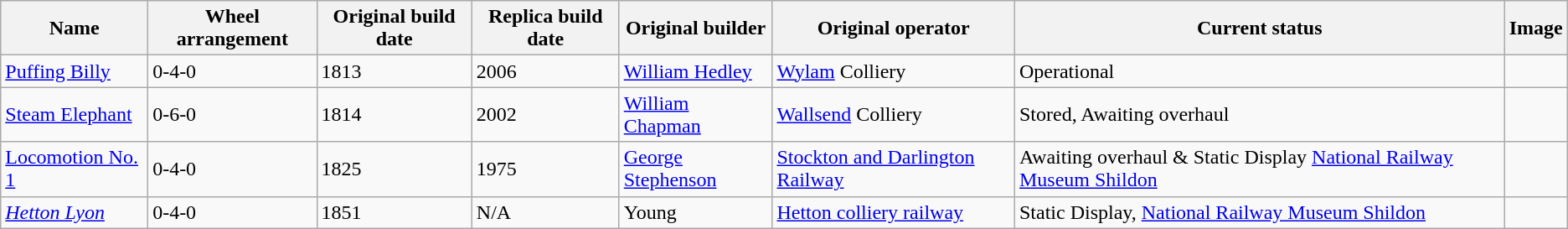<table class="wikitable">
<tr>
<th>Name</th>
<th>Wheel arrangement</th>
<th>Original build date</th>
<th>Replica build date</th>
<th>Original builder</th>
<th>Original operator</th>
<th>Current status</th>
<th>Image</th>
</tr>
<tr>
<td><a href='#'>Puffing Billy</a></td>
<td>0-4-0</td>
<td>1813</td>
<td>2006</td>
<td><a href='#'>William Hedley</a></td>
<td><a href='#'>Wylam</a> Colliery</td>
<td>Operational</td>
<td></td>
</tr>
<tr>
<td><a href='#'>Steam Elephant</a></td>
<td>0-6-0</td>
<td>1814</td>
<td>2002</td>
<td><a href='#'>William Chapman</a></td>
<td><a href='#'>Wallsend</a> Colliery</td>
<td>Stored, Awaiting overhaul</td>
<td></td>
</tr>
<tr>
<td><a href='#'>Locomotion No. 1</a></td>
<td>0-4-0</td>
<td>1825</td>
<td>1975</td>
<td><a href='#'>George Stephenson</a></td>
<td><a href='#'>Stockton and Darlington Railway</a></td>
<td>Awaiting overhaul & Static Display <a href='#'>National Railway Museum Shildon</a></td>
<td></td>
</tr>
<tr>
<td><a href='#'><em>Hetton Lyon</em></a></td>
<td>0-4-0</td>
<td>1851</td>
<td>N/A</td>
<td>Young</td>
<td><a href='#'>Hetton colliery railway</a></td>
<td>Static Display, <a href='#'>National Railway Museum Shildon</a></td>
<td></td>
</tr>
</table>
